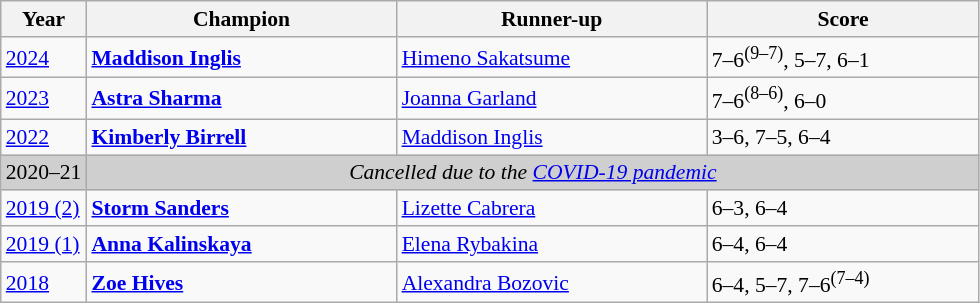<table class="wikitable" style="font-size:90%">
<tr>
<th>Year</th>
<th width="200">Champion</th>
<th width="200">Runner-up</th>
<th width="175">Score</th>
</tr>
<tr>
<td><a href='#'>2024</a></td>
<td> <strong><a href='#'>Maddison Inglis</a></strong></td>
<td> <a href='#'>Himeno Sakatsume</a></td>
<td>7–6<sup>(9–7)</sup>, 5–7, 6–1</td>
</tr>
<tr>
<td><a href='#'>2023</a></td>
<td> <strong><a href='#'>Astra Sharma</a></strong></td>
<td> <a href='#'>Joanna Garland</a></td>
<td>7–6<sup>(8–6)</sup>, 6–0</td>
</tr>
<tr>
<td><a href='#'>2022</a></td>
<td> <strong><a href='#'>Kimberly Birrell</a></strong></td>
<td> <a href='#'>Maddison Inglis</a></td>
<td>3–6, 7–5, 6–4</td>
</tr>
<tr>
<td style="background:#cfcfcf">2020–21</td>
<td colspan=3 align=center style="background:#cfcfcf"><em>Cancelled due to the <a href='#'>COVID-19 pandemic</a></em></td>
</tr>
<tr>
<td><a href='#'>2019 (2)</a></td>
<td> <strong><a href='#'>Storm Sanders</a></strong></td>
<td> <a href='#'>Lizette Cabrera</a></td>
<td>6–3, 6–4</td>
</tr>
<tr>
<td><a href='#'>2019 (1)</a></td>
<td> <strong><a href='#'>Anna Kalinskaya</a></strong></td>
<td> <a href='#'>Elena Rybakina</a></td>
<td>6–4, 6–4</td>
</tr>
<tr>
<td><a href='#'>2018</a></td>
<td> <strong><a href='#'>Zoe Hives</a></strong></td>
<td> <a href='#'>Alexandra Bozovic</a></td>
<td>6–4, 5–7, 7–6<sup>(7–4)</sup></td>
</tr>
</table>
